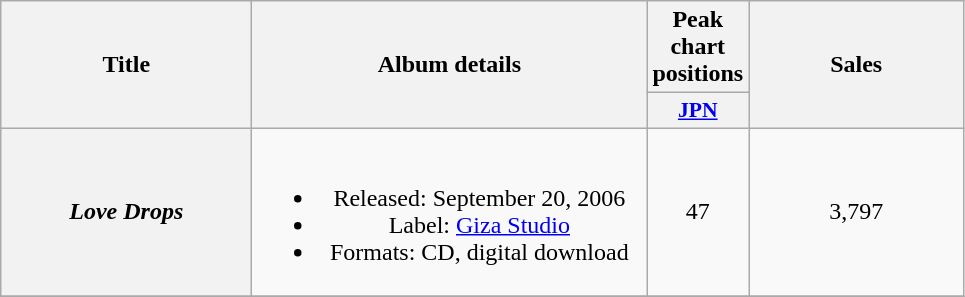<table class="wikitable plainrowheaders" style="text-align:center;" border="1"|>
<tr>
<th scope="col" rowspan="2" style="width:10em;">Title</th>
<th scope="col" rowspan="2" style="width:16em;">Album details</th>
<th colspan="1">Peak chart positions</th>
<th scope="col" rowspan="2" style="width:8.5em;">Sales</th>
</tr>
<tr>
<th scope="col" style="width:3em;font-size:90%;"><a href='#'>JPN</a></th>
</tr>
<tr>
<th scope="row"><em>Love Drops</em></th>
<td><br><ul><li>Released: September 20, 2006</li><li>Label: <a href='#'>Giza Studio</a></li><li>Formats: CD, digital download</li></ul></td>
<td>47</td>
<td>3,797</td>
</tr>
<tr>
</tr>
</table>
